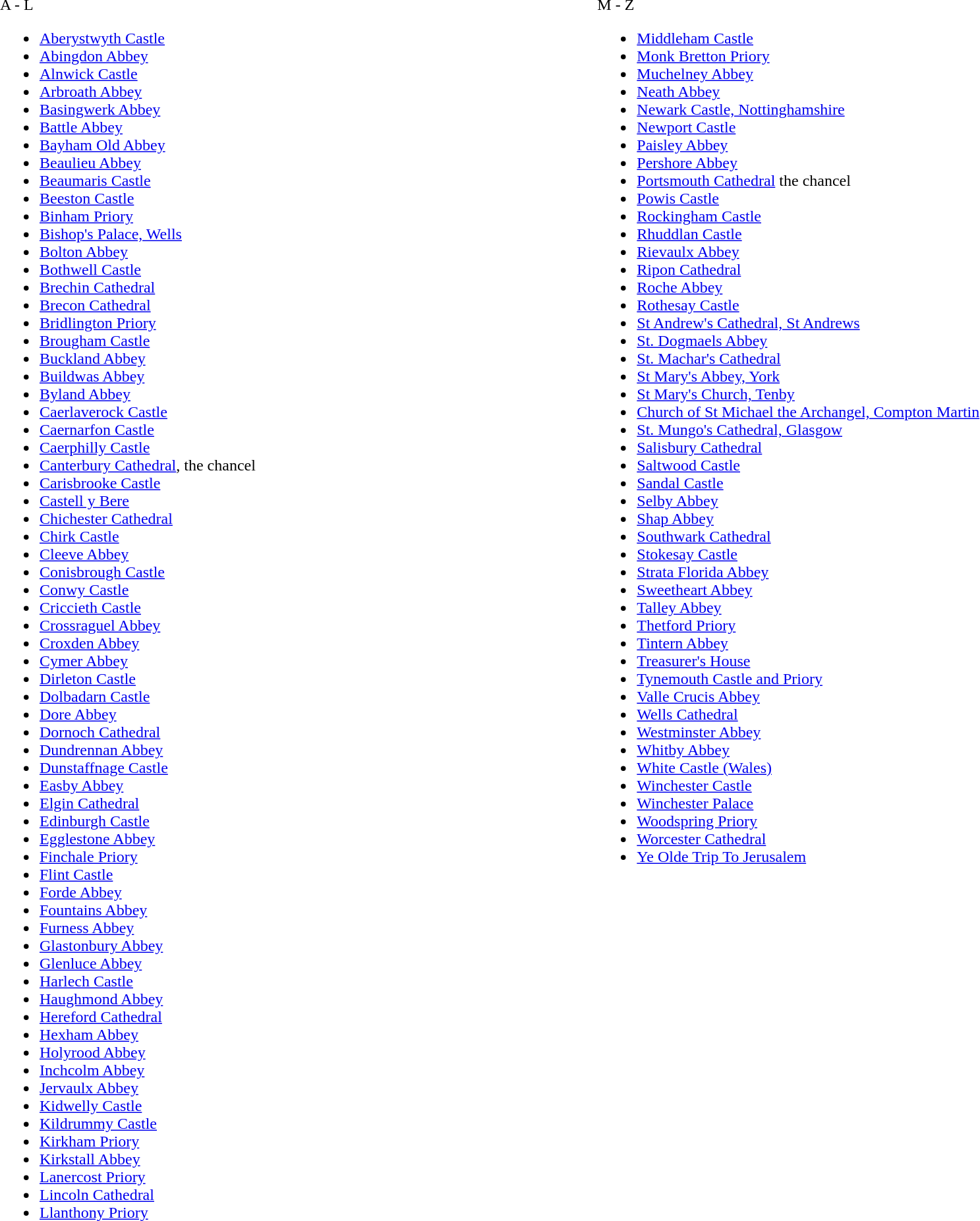<table cellspacing="5" cellpadding="5" border="0" width="96%">
<tr>
<td valign="top" width="48%">A - L<br><ul><li><a href='#'>Aberystwyth Castle</a></li><li><a href='#'>Abingdon Abbey</a></li><li><a href='#'>Alnwick Castle</a></li><li><a href='#'>Arbroath Abbey</a></li><li><a href='#'>Basingwerk Abbey</a></li><li><a href='#'>Battle Abbey</a></li><li><a href='#'>Bayham Old Abbey</a></li><li><a href='#'>Beaulieu Abbey</a></li><li><a href='#'>Beaumaris Castle</a></li><li><a href='#'>Beeston Castle</a></li><li><a href='#'>Binham Priory</a></li><li><a href='#'>Bishop's Palace, Wells</a></li><li><a href='#'>Bolton Abbey</a></li><li><a href='#'>Bothwell Castle</a></li><li><a href='#'>Brechin Cathedral</a></li><li><a href='#'>Brecon Cathedral</a></li><li><a href='#'>Bridlington Priory</a></li><li><a href='#'>Brougham Castle</a></li><li><a href='#'>Buckland Abbey</a></li><li><a href='#'>Buildwas Abbey</a></li><li><a href='#'>Byland Abbey</a></li><li><a href='#'>Caerlaverock Castle</a></li><li><a href='#'>Caernarfon Castle</a></li><li><a href='#'>Caerphilly Castle</a></li><li><a href='#'>Canterbury Cathedral</a>, the chancel</li><li><a href='#'>Carisbrooke Castle</a></li><li><a href='#'>Castell y Bere</a></li><li><a href='#'>Chichester Cathedral</a></li><li><a href='#'>Chirk Castle</a></li><li><a href='#'>Cleeve Abbey</a></li><li><a href='#'>Conisbrough Castle</a></li><li><a href='#'>Conwy Castle</a></li><li><a href='#'>Criccieth Castle</a></li><li><a href='#'>Crossraguel Abbey</a></li><li><a href='#'>Croxden Abbey</a></li><li><a href='#'>Cymer Abbey</a></li><li><a href='#'>Dirleton Castle</a></li><li><a href='#'>Dolbadarn Castle</a></li><li><a href='#'>Dore Abbey</a></li><li><a href='#'>Dornoch Cathedral</a></li><li><a href='#'>Dundrennan Abbey</a></li><li><a href='#'>Dunstaffnage Castle</a></li><li><a href='#'>Easby Abbey</a></li><li><a href='#'>Elgin Cathedral</a></li><li><a href='#'>Edinburgh Castle</a></li><li><a href='#'>Egglestone Abbey</a></li><li><a href='#'>Finchale Priory</a></li><li><a href='#'>Flint Castle</a></li><li><a href='#'>Forde Abbey</a></li><li><a href='#'>Fountains Abbey</a></li><li><a href='#'>Furness Abbey</a></li><li><a href='#'>Glastonbury Abbey</a></li><li><a href='#'>Glenluce Abbey</a></li><li><a href='#'>Harlech Castle</a></li><li><a href='#'>Haughmond Abbey</a></li><li><a href='#'>Hereford Cathedral</a></li><li><a href='#'>Hexham Abbey</a></li><li><a href='#'>Holyrood Abbey</a></li><li><a href='#'>Inchcolm Abbey</a></li><li><a href='#'>Jervaulx Abbey</a></li><li><a href='#'>Kidwelly Castle</a></li><li><a href='#'>Kildrummy Castle</a></li><li><a href='#'>Kirkham Priory</a></li><li><a href='#'>Kirkstall Abbey</a></li><li><a href='#'>Lanercost Priory</a></li><li><a href='#'>Lincoln Cathedral</a></li><li><a href='#'>Llanthony Priory</a></li></ul></td>
<td valign="top" width="48%">M - Z<br><ul><li><a href='#'>Middleham Castle</a></li><li><a href='#'>Monk Bretton Priory</a></li><li><a href='#'>Muchelney Abbey</a></li><li><a href='#'>Neath Abbey</a></li><li><a href='#'>Newark Castle, Nottinghamshire</a></li><li><a href='#'>Newport Castle</a></li><li><a href='#'>Paisley Abbey</a></li><li><a href='#'>Pershore Abbey</a></li><li><a href='#'>Portsmouth Cathedral</a> the chancel</li><li><a href='#'>Powis Castle</a></li><li><a href='#'>Rockingham Castle</a></li><li><a href='#'>Rhuddlan Castle</a></li><li><a href='#'>Rievaulx Abbey</a></li><li><a href='#'>Ripon Cathedral</a></li><li><a href='#'>Roche Abbey</a></li><li><a href='#'>Rothesay Castle</a></li><li><a href='#'>St Andrew's Cathedral, St Andrews</a></li><li><a href='#'>St. Dogmaels Abbey</a></li><li><a href='#'>St. Machar's Cathedral</a></li><li><a href='#'>St Mary's Abbey, York</a></li><li><a href='#'>St Mary's Church, Tenby</a></li><li><a href='#'>Church of St Michael the Archangel, Compton Martin</a></li><li><a href='#'>St. Mungo's Cathedral, Glasgow</a></li><li><a href='#'>Salisbury Cathedral</a></li><li><a href='#'>Saltwood Castle</a></li><li><a href='#'>Sandal Castle</a></li><li><a href='#'>Selby Abbey</a></li><li><a href='#'>Shap Abbey</a></li><li><a href='#'>Southwark Cathedral</a></li><li><a href='#'>Stokesay Castle</a></li><li><a href='#'>Strata Florida Abbey</a></li><li><a href='#'>Sweetheart Abbey</a></li><li><a href='#'>Talley Abbey</a></li><li><a href='#'>Thetford Priory</a></li><li><a href='#'>Tintern Abbey</a></li><li><a href='#'>Treasurer's House</a></li><li><a href='#'>Tynemouth Castle and Priory</a></li><li><a href='#'>Valle Crucis Abbey</a></li><li><a href='#'>Wells Cathedral</a></li><li><a href='#'>Westminster Abbey</a></li><li><a href='#'>Whitby Abbey</a></li><li><a href='#'>White Castle (Wales)</a></li><li><a href='#'>Winchester Castle</a></li><li><a href='#'>Winchester Palace</a></li><li><a href='#'>Woodspring Priory</a></li><li><a href='#'>Worcester Cathedral</a></li><li><a href='#'>Ye Olde Trip To Jerusalem</a></li></ul></td>
</tr>
<tr>
</tr>
</table>
